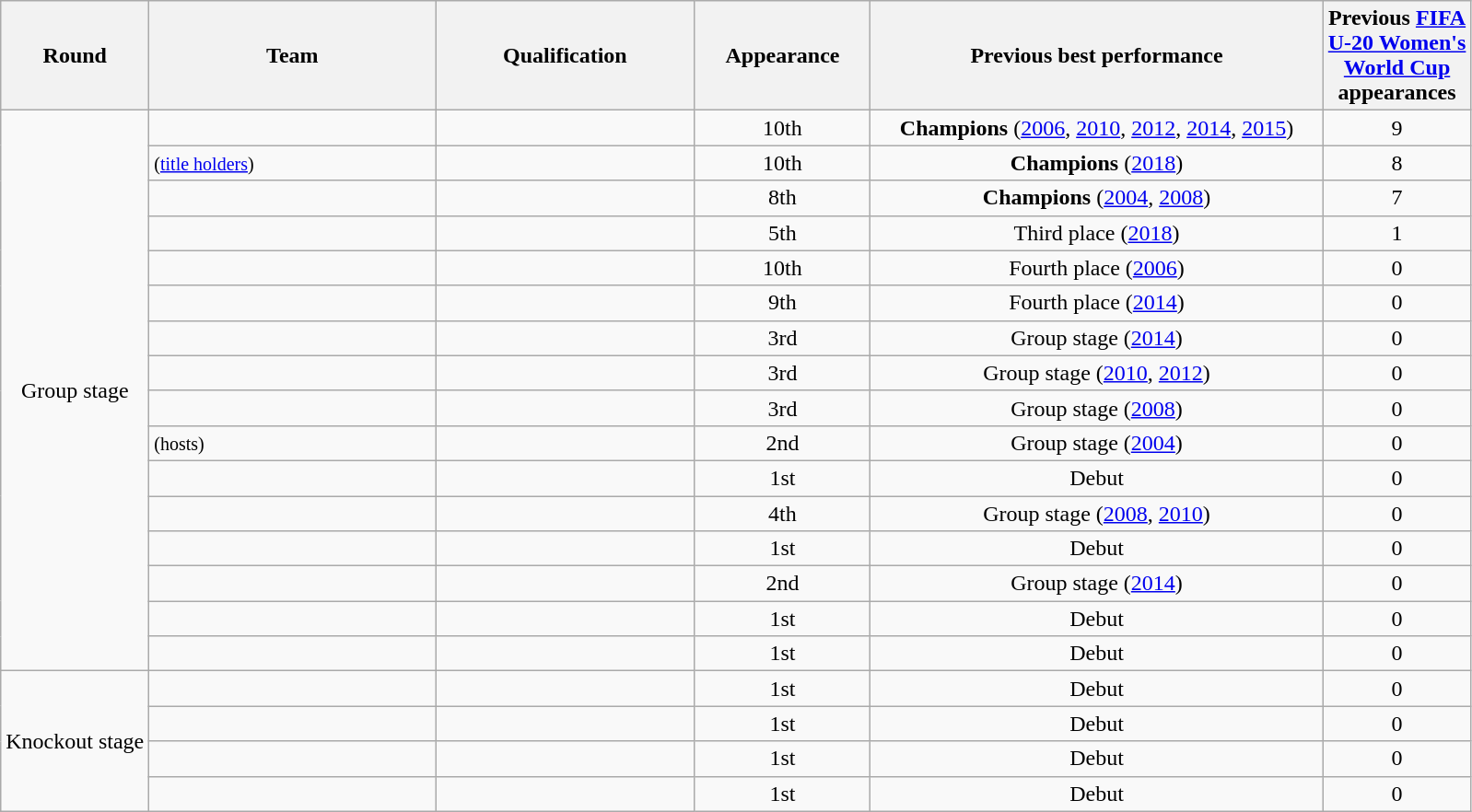<table class="wikitable sortable">
<tr>
<th>Round</th>
<th width=200px>Team</th>
<th width=180px>Qualification</th>
<th width=120px data-sort-type="number">Appearance</th>
<th width=320px>Previous best performance</th>
<th width=100px>Previous <a href='#'>FIFA U-20 Women's World Cup</a> appearances</th>
</tr>
<tr>
<td align=center rowspan=16>Group stage</td>
<td align=left></td>
<td align=center></td>
<td align=center>10th</td>
<td align=center><strong>Champions</strong> (<a href='#'>2006</a>, <a href='#'>2010</a>, <a href='#'>2012</a>, <a href='#'>2014</a>, <a href='#'>2015</a>)</td>
<td align=center>9</td>
</tr>
<tr>
<td align=left> <small>(<a href='#'>title holders</a>)</small></td>
<td align=center></td>
<td align=center>10th</td>
<td align=center><strong>Champions</strong> (<a href='#'>2018</a>)</td>
<td align=center>8</td>
</tr>
<tr>
<td align=left></td>
<td align=center></td>
<td align=center>8th</td>
<td align=center><strong>Champions</strong> (<a href='#'>2004</a>, <a href='#'>2008</a>)</td>
<td align=center>7</td>
</tr>
<tr>
<td align=left></td>
<td align=center></td>
<td align=center>5th</td>
<td align=center>Third place (<a href='#'>2018</a>)</td>
<td align=center>1</td>
</tr>
<tr>
<td align=left></td>
<td align=center></td>
<td align=center>10th</td>
<td align=center>Fourth place (<a href='#'>2006</a>)</td>
<td align=center>0</td>
</tr>
<tr>
<td align=left></td>
<td align=center></td>
<td align=center>9th</td>
<td align=center>Fourth place (<a href='#'>2014</a>)</td>
<td align=center>0</td>
</tr>
<tr>
<td align=left></td>
<td align=center></td>
<td align=center>3rd</td>
<td align=center>Group stage (<a href='#'>2014</a>)</td>
<td align=center>0</td>
</tr>
<tr>
<td align=left></td>
<td align=center></td>
<td align=center>3rd</td>
<td align=center>Group stage (<a href='#'>2010</a>, <a href='#'>2012</a>)</td>
<td align=center>0</td>
</tr>
<tr>
<td align=left></td>
<td align=center></td>
<td align=center>3rd</td>
<td align=center>Group stage (<a href='#'>2008</a>)</td>
<td align=center>0</td>
</tr>
<tr>
<td align=left> <small>(hosts)</small></td>
<td align=center></td>
<td align=center>2nd</td>
<td align=center>Group stage (<a href='#'>2004</a>)</td>
<td align=center>0</td>
</tr>
<tr>
<td align=left></td>
<td align=center></td>
<td align=center>1st</td>
<td align=center>Debut</td>
<td align=center>0</td>
</tr>
<tr>
<td align=left></td>
<td align=center></td>
<td align=center>4th</td>
<td align=center>Group stage (<a href='#'>2008</a>, <a href='#'>2010</a>)</td>
<td align=center>0</td>
</tr>
<tr>
<td align=left></td>
<td align=center></td>
<td align=center>1st</td>
<td align=center>Debut</td>
<td align=center>0</td>
</tr>
<tr>
<td align=left></td>
<td align=center></td>
<td align=center>2nd</td>
<td align=center>Group stage (<a href='#'>2014</a>)</td>
<td align=center>0</td>
</tr>
<tr>
<td align=left></td>
<td align=center></td>
<td align=center>1st</td>
<td align=center>Debut</td>
<td align=center>0</td>
</tr>
<tr>
<td align=left></td>
<td align=center></td>
<td align=center>1st</td>
<td align=center>Debut</td>
<td align=center>0</td>
</tr>
<tr>
<td align=center rowspan=4>Knockout stage</td>
<td align=left></td>
<td align=center></td>
<td align=center>1st</td>
<td align=center>Debut</td>
<td align=center>0</td>
</tr>
<tr>
<td align=left></td>
<td align=center></td>
<td align=center>1st</td>
<td align=center>Debut</td>
<td align=center>0</td>
</tr>
<tr>
<td align=left></td>
<td align=center></td>
<td align=center>1st</td>
<td align=center>Debut</td>
<td align=center>0</td>
</tr>
<tr>
<td align=left></td>
<td align=center></td>
<td align=center>1st</td>
<td align=center>Debut</td>
<td align=center>0</td>
</tr>
</table>
